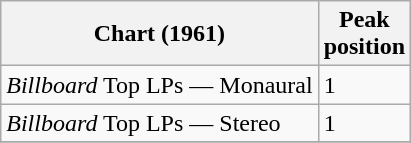<table class="wikitable">
<tr>
<th>Chart (1961)</th>
<th>Peak<br>position</th>
</tr>
<tr>
<td><em>Billboard</em>  Top LPs — Monaural</td>
<td>1</td>
</tr>
<tr>
<td><em>Billboard</em>  Top LPs — Stereo</td>
<td>1</td>
</tr>
<tr>
</tr>
</table>
